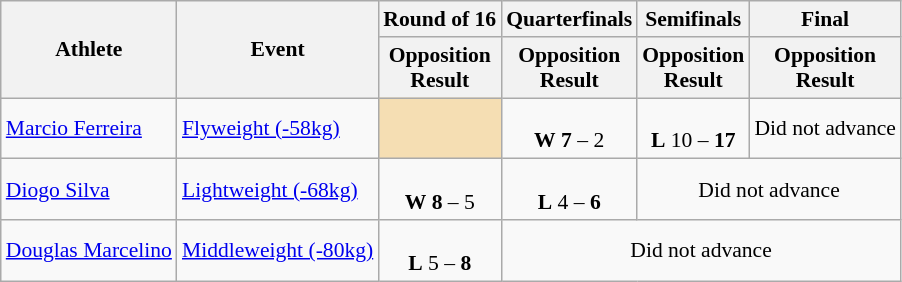<table class="wikitable" style="font-size:90%">
<tr>
<th rowspan=2>Athlete</th>
<th rowspan=2>Event</th>
<th>Round of 16</th>
<th>Quarterfinals</th>
<th>Semifinals</th>
<th>Final</th>
</tr>
<tr>
<th>Opposition<br>Result</th>
<th>Opposition<br>Result</th>
<th>Opposition<br>Result</th>
<th>Opposition<br>Result</th>
</tr>
<tr>
<td><a href='#'>Marcio Ferreira</a></td>
<td><a href='#'>Flyweight (-58kg)</a></td>
<td bgcolor=wheat></td>
<td align=center><br><strong>W</strong> <strong>7</strong> – 2</td>
<td align=center> <br><strong>L</strong> 10 – <strong>17</strong><br></td>
<td align="center" colspan="7">Did not advance</td>
</tr>
<tr>
<td><a href='#'>Diogo Silva</a></td>
<td><a href='#'>Lightweight (-68kg)</a></td>
<td align=center><br><strong>W</strong> <strong>8</strong> – 5</td>
<td align=center> <br><strong>L</strong> 4 – <strong>6</strong></td>
<td align="center" colspan="7">Did not advance</td>
</tr>
<tr>
<td><a href='#'>Douglas Marcelino</a></td>
<td><a href='#'>Middleweight (-80kg)</a></td>
<td align=center> <br><strong>L</strong> 5 – <strong>8</strong></td>
<td align="center" colspan="7">Did not advance</td>
</tr>
</table>
